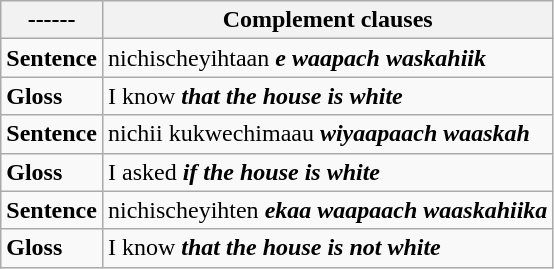<table class="wikitable">
<tr>
<th>------</th>
<th>Complement clauses</th>
</tr>
<tr>
<td><strong>Sentence</strong></td>
<td>nichischeyihtaan <strong><em>e waapach waskahiik</em></strong></td>
</tr>
<tr>
<td><strong>Gloss</strong></td>
<td>I know <strong><em>that the house is white</em></strong></td>
</tr>
<tr>
<td><strong>Sentence</strong></td>
<td>nichii kukwechimaau <strong><em>wiyaapaach waaskah</em></strong></td>
</tr>
<tr>
<td><strong>Gloss</strong></td>
<td>I asked <strong><em>if the house is white</em></strong></td>
</tr>
<tr>
<td><strong>Sentence</strong></td>
<td>nichischeyihten <strong><em>ekaa waapaach waaskahiika</em></strong></td>
</tr>
<tr>
<td><strong>Gloss</strong></td>
<td>I know <strong><em>that the house is not white</em></strong></td>
</tr>
</table>
